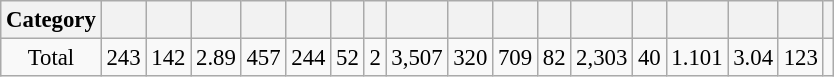<table class="wikitable"  style="font-size: 95%; text-align:center;">
<tr>
<th>Category</th>
<th></th>
<th></th>
<th></th>
<th></th>
<th></th>
<th></th>
<th></th>
<th></th>
<th></th>
<th></th>
<th></th>
<th></th>
<th></th>
<th></th>
<th></th>
<th></th>
<th></th>
</tr>
<tr>
<td>Total</td>
<td>243</td>
<td>142</td>
<td>2.89</td>
<td>457</td>
<td>244</td>
<td>52</td>
<td>2</td>
<td>3,507</td>
<td>320</td>
<td>709</td>
<td>82</td>
<td>2,303</td>
<td>40</td>
<td>1.101</td>
<td>3.04</td>
<td>123</td>
<td></td>
</tr>
</table>
